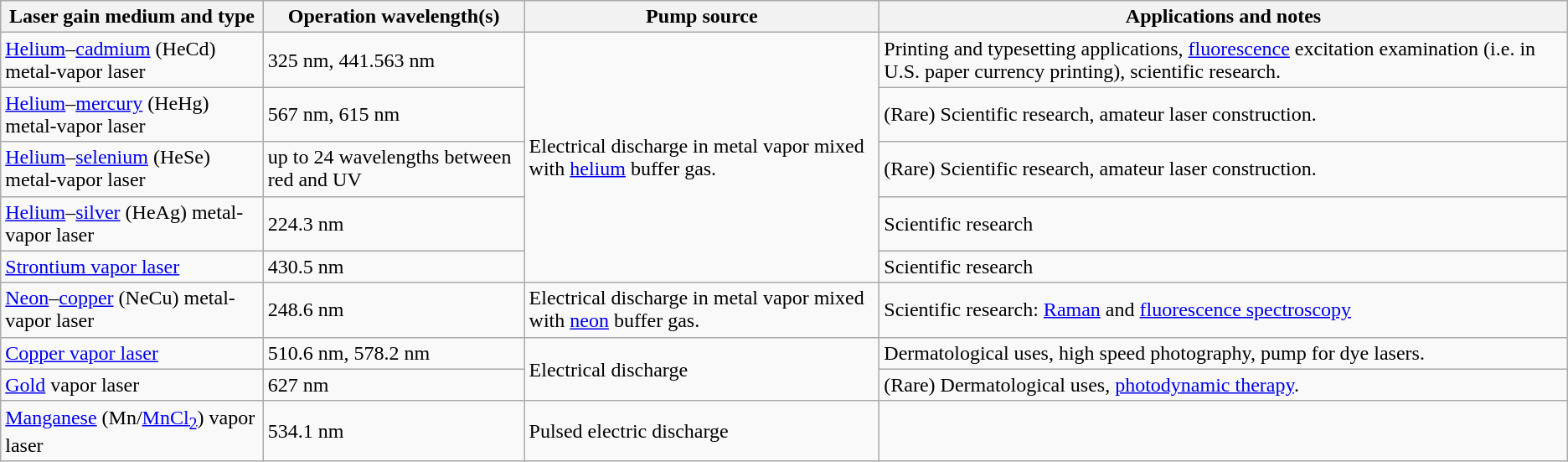<table class="wikitable sortable">
<tr>
<th>Laser gain medium and type</th>
<th class="unsortable">Operation wavelength(s)</th>
<th class="unsortable">Pump source</th>
<th class="unsortable">Applications and notes</th>
</tr>
<tr>
<td><a href='#'>Helium</a>–<a href='#'>cadmium</a> (HeCd) metal-vapor laser</td>
<td>325 nm, 441.563 nm</td>
<td rowspan="5">Electrical discharge in metal vapor mixed with <a href='#'>helium</a> buffer gas.</td>
<td>Printing and typesetting applications, <a href='#'>fluorescence</a> excitation examination (i.e. in U.S. paper currency printing), scientific research.</td>
</tr>
<tr>
<td><a href='#'>Helium</a>–<a href='#'>mercury</a> (HeHg) metal-vapor laser</td>
<td>567 nm, 615 nm</td>
<td>(Rare) Scientific research, amateur laser construction.</td>
</tr>
<tr>
<td><a href='#'>Helium</a>–<a href='#'>selenium</a> (HeSe) metal-vapor laser</td>
<td>up to 24 wavelengths between red and UV</td>
<td>(Rare) Scientific research, amateur laser construction.</td>
</tr>
<tr>
<td><a href='#'>Helium</a>–<a href='#'>silver</a> (HeAg) metal-vapor laser</td>
<td>224.3 nm</td>
<td>Scientific research</td>
</tr>
<tr>
<td><a href='#'>Strontium vapor laser</a></td>
<td>430.5 nm</td>
<td>Scientific research</td>
</tr>
<tr>
<td><a href='#'>Neon</a>–<a href='#'>copper</a> (NeCu) metal-vapor laser</td>
<td>248.6 nm</td>
<td>Electrical discharge in metal vapor mixed with <a href='#'>neon</a> buffer gas.</td>
<td>Scientific research: <a href='#'>Raman</a> and <a href='#'>fluorescence spectroscopy</a></td>
</tr>
<tr>
<td><a href='#'>Copper vapor laser</a></td>
<td>510.6 nm, 578.2 nm</td>
<td rowspan="2">Electrical discharge</td>
<td>Dermatological uses, high speed photography, pump for dye lasers.</td>
</tr>
<tr>
<td><a href='#'>Gold</a> vapor laser</td>
<td>627 nm</td>
<td>(Rare) Dermatological uses, <a href='#'>photodynamic therapy</a>.</td>
</tr>
<tr>
<td><a href='#'>Manganese</a> (Mn/<a href='#'>MnCl<sub>2</sub></a>) vapor laser</td>
<td>534.1 nm</td>
<td>Pulsed electric discharge</td>
<td></td>
</tr>
</table>
